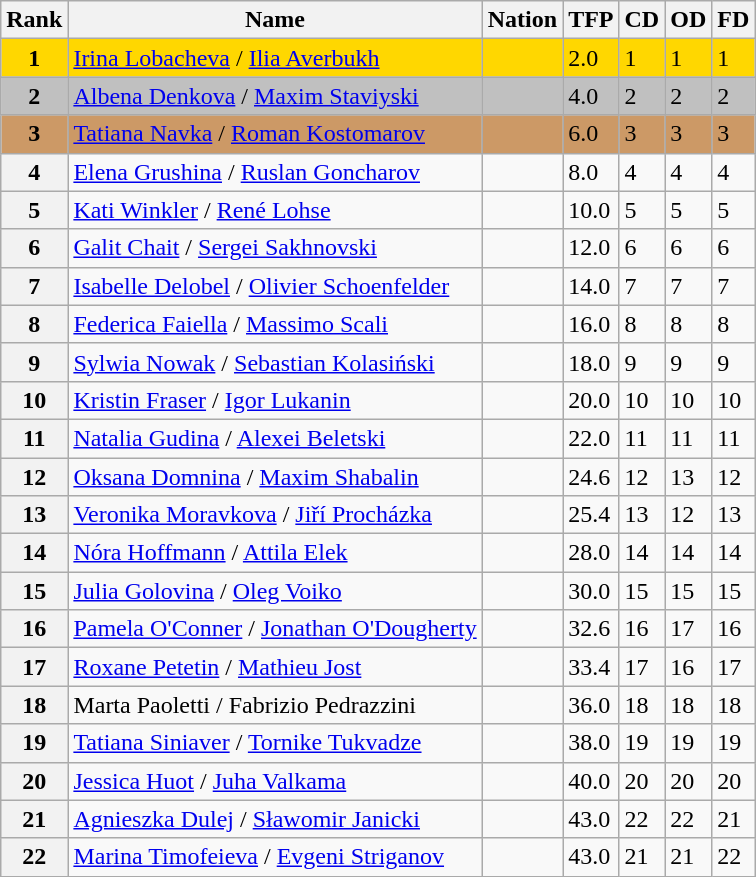<table class="wikitable">
<tr>
<th>Rank</th>
<th>Name</th>
<th>Nation</th>
<th>TFP</th>
<th>CD</th>
<th>OD</th>
<th>FD</th>
</tr>
<tr bgcolor="gold">
<td align="center"><strong>1</strong></td>
<td><a href='#'>Irina Lobacheva</a> / <a href='#'>Ilia Averbukh</a></td>
<td></td>
<td>2.0</td>
<td>1</td>
<td>1</td>
<td>1</td>
</tr>
<tr bgcolor="silver">
<td align="center"><strong>2</strong></td>
<td><a href='#'>Albena Denkova</a> / <a href='#'>Maxim Staviyski</a></td>
<td></td>
<td>4.0</td>
<td>2</td>
<td>2</td>
<td>2</td>
</tr>
<tr bgcolor="cc9966">
<td align="center"><strong>3</strong></td>
<td><a href='#'>Tatiana Navka</a> / <a href='#'>Roman Kostomarov</a></td>
<td></td>
<td>6.0</td>
<td>3</td>
<td>3</td>
<td>3</td>
</tr>
<tr>
<th>4</th>
<td><a href='#'>Elena Grushina</a> / <a href='#'>Ruslan Goncharov</a></td>
<td></td>
<td>8.0</td>
<td>4</td>
<td>4</td>
<td>4</td>
</tr>
<tr>
<th>5</th>
<td><a href='#'>Kati Winkler</a> / <a href='#'>René Lohse</a></td>
<td></td>
<td>10.0</td>
<td>5</td>
<td>5</td>
<td>5</td>
</tr>
<tr>
<th>6</th>
<td><a href='#'>Galit Chait</a> / <a href='#'>Sergei Sakhnovski</a></td>
<td></td>
<td>12.0</td>
<td>6</td>
<td>6</td>
<td>6</td>
</tr>
<tr>
<th>7</th>
<td><a href='#'>Isabelle Delobel</a> / <a href='#'>Olivier Schoenfelder</a></td>
<td></td>
<td>14.0</td>
<td>7</td>
<td>7</td>
<td>7</td>
</tr>
<tr>
<th>8</th>
<td><a href='#'>Federica Faiella</a> / <a href='#'>Massimo Scali</a></td>
<td></td>
<td>16.0</td>
<td>8</td>
<td>8</td>
<td>8</td>
</tr>
<tr>
<th>9</th>
<td><a href='#'>Sylwia Nowak</a> / <a href='#'>Sebastian Kolasiński</a></td>
<td></td>
<td>18.0</td>
<td>9</td>
<td>9</td>
<td>9</td>
</tr>
<tr>
<th>10</th>
<td><a href='#'>Kristin Fraser</a> / <a href='#'>Igor Lukanin</a></td>
<td></td>
<td>20.0</td>
<td>10</td>
<td>10</td>
<td>10</td>
</tr>
<tr>
<th>11</th>
<td><a href='#'>Natalia Gudina</a> / <a href='#'>Alexei Beletski</a></td>
<td></td>
<td>22.0</td>
<td>11</td>
<td>11</td>
<td>11</td>
</tr>
<tr>
<th>12</th>
<td><a href='#'>Oksana Domnina</a> / <a href='#'>Maxim Shabalin</a></td>
<td></td>
<td>24.6</td>
<td>12</td>
<td>13</td>
<td>12</td>
</tr>
<tr>
<th>13</th>
<td><a href='#'>Veronika Moravkova</a> / <a href='#'>Jiří Procházka</a></td>
<td></td>
<td>25.4</td>
<td>13</td>
<td>12</td>
<td>13</td>
</tr>
<tr>
<th>14</th>
<td><a href='#'>Nóra Hoffmann</a> / <a href='#'>Attila Elek</a></td>
<td></td>
<td>28.0</td>
<td>14</td>
<td>14</td>
<td>14</td>
</tr>
<tr>
<th>15</th>
<td><a href='#'>Julia Golovina</a> / <a href='#'>Oleg Voiko</a></td>
<td></td>
<td>30.0</td>
<td>15</td>
<td>15</td>
<td>15</td>
</tr>
<tr>
<th>16</th>
<td><a href='#'>Pamela O'Conner</a> / <a href='#'>Jonathan O'Dougherty</a></td>
<td></td>
<td>32.6</td>
<td>16</td>
<td>17</td>
<td>16</td>
</tr>
<tr>
<th>17</th>
<td><a href='#'>Roxane Petetin</a> / <a href='#'>Mathieu Jost</a></td>
<td></td>
<td>33.4</td>
<td>17</td>
<td>16</td>
<td>17</td>
</tr>
<tr>
<th>18</th>
<td>Marta Paoletti / Fabrizio Pedrazzini</td>
<td></td>
<td>36.0</td>
<td>18</td>
<td>18</td>
<td>18</td>
</tr>
<tr>
<th>19</th>
<td><a href='#'>Tatiana Siniaver</a> / <a href='#'>Tornike Tukvadze</a></td>
<td></td>
<td>38.0</td>
<td>19</td>
<td>19</td>
<td>19</td>
</tr>
<tr>
<th>20</th>
<td><a href='#'>Jessica Huot</a> / <a href='#'>Juha Valkama</a></td>
<td></td>
<td>40.0</td>
<td>20</td>
<td>20</td>
<td>20</td>
</tr>
<tr>
<th>21</th>
<td><a href='#'>Agnieszka Dulej</a> / <a href='#'>Sławomir Janicki</a></td>
<td></td>
<td>43.0</td>
<td>22</td>
<td>22</td>
<td>21</td>
</tr>
<tr>
<th>22</th>
<td><a href='#'>Marina Timofeieva</a> / <a href='#'>Evgeni Striganov</a></td>
<td></td>
<td>43.0</td>
<td>21</td>
<td>21</td>
<td>22</td>
</tr>
</table>
